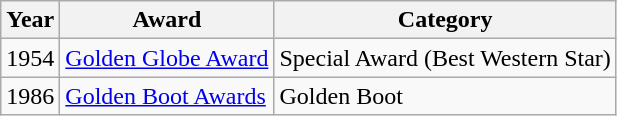<table class="wikitable sortable">
<tr>
<th>Year</th>
<th>Award</th>
<th>Category</th>
</tr>
<tr>
<td>1954</td>
<td><a href='#'>Golden Globe Award</a></td>
<td>Special Award (Best Western Star)</td>
</tr>
<tr>
<td>1986</td>
<td><a href='#'>Golden Boot Awards</a></td>
<td>Golden Boot</td>
</tr>
</table>
